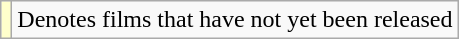<table class="wikitable">
<tr>
<td style="background:#ffc;"></td>
<td>Denotes films that have not yet been released</td>
</tr>
</table>
